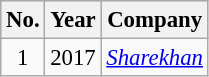<table class="wikitable sortable" style="font-size:95%; text-align:center;">
<tr style="background:#ccc; text-align:center;">
<th>No.</th>
<th>Year</th>
<th>Company</th>
</tr>
<tr>
<td>1</td>
<td>2017</td>
<td><em><a href='#'>Sharekhan</a></em></td>
</tr>
</table>
